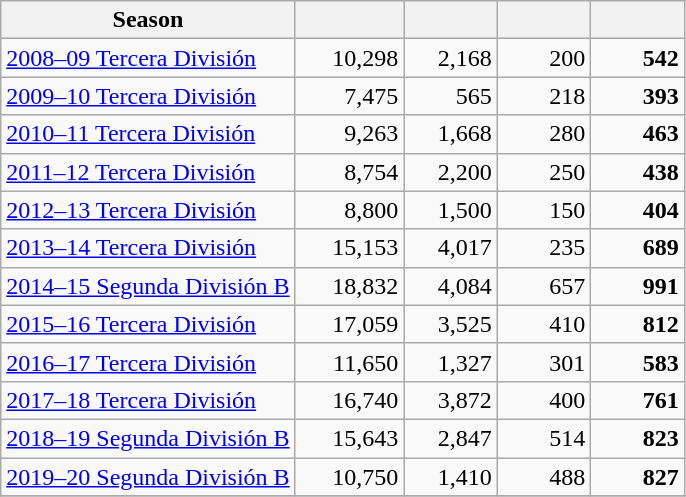<table class="wikitable sortable" style="text-align:right">
<tr>
<th>Season</th>
<th width=65></th>
<th width=55></th>
<th width=55></th>
<th width=55></th>
</tr>
<tr>
<td align=left><a href='#'>2008–09 Tercera División</a></td>
<td>10,298</td>
<td>2,168</td>
<td>200</td>
<td><strong>542</strong></td>
</tr>
<tr>
<td align=left><a href='#'>2009–10 Tercera División</a></td>
<td>7,475</td>
<td>565</td>
<td>218</td>
<td><strong>393</strong></td>
</tr>
<tr>
<td align=left><a href='#'>2010–11 Tercera División</a></td>
<td>9,263</td>
<td>1,668</td>
<td>280</td>
<td><strong>463</strong></td>
</tr>
<tr>
<td align=left><a href='#'>2011–12 Tercera División</a></td>
<td>8,754</td>
<td>2,200</td>
<td>250</td>
<td><strong>438</strong></td>
</tr>
<tr>
<td align=left><a href='#'>2012–13 Tercera División</a></td>
<td>8,800</td>
<td>1,500</td>
<td>150</td>
<td><strong>404</strong></td>
</tr>
<tr>
<td align=left><a href='#'>2013–14 Tercera División</a></td>
<td>15,153</td>
<td>4,017</td>
<td>235</td>
<td><strong>689</strong></td>
</tr>
<tr>
<td align=left><a href='#'>2014–15 Segunda División B</a></td>
<td>18,832</td>
<td>4,084</td>
<td>657</td>
<td><strong>991</strong></td>
</tr>
<tr>
<td align=left><a href='#'>2015–16 Tercera División</a></td>
<td>17,059</td>
<td>3,525</td>
<td>410</td>
<td><strong>812</strong></td>
</tr>
<tr>
<td align=left><a href='#'>2016–17 Tercera División</a></td>
<td>11,650</td>
<td>1,327</td>
<td>301</td>
<td><strong>583</strong></td>
</tr>
<tr>
<td align=left><a href='#'>2017–18 Tercera División</a></td>
<td>16,740</td>
<td>3,872</td>
<td>400</td>
<td><strong>761</strong></td>
</tr>
<tr>
<td align=left><a href='#'>2018–19 Segunda División B</a></td>
<td>15,643</td>
<td>2,847</td>
<td>514</td>
<td><strong>823</strong></td>
</tr>
<tr>
<td align=left><a href='#'>2019–20 Segunda División B</a></td>
<td>10,750</td>
<td>1,410</td>
<td>488</td>
<td><strong>827</strong></td>
</tr>
<tr>
</tr>
</table>
